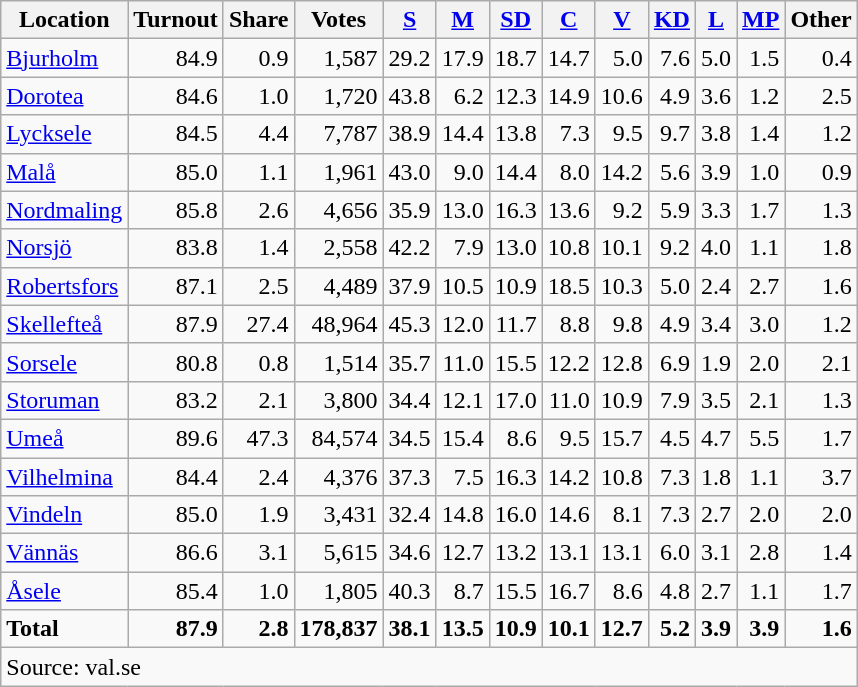<table class="wikitable sortable" style=text-align:right>
<tr>
<th>Location</th>
<th>Turnout</th>
<th>Share</th>
<th>Votes</th>
<th><a href='#'>S</a></th>
<th><a href='#'>M</a></th>
<th><a href='#'>SD</a></th>
<th><a href='#'>C</a></th>
<th><a href='#'>V</a></th>
<th><a href='#'>KD</a></th>
<th><a href='#'>L</a></th>
<th><a href='#'>MP</a></th>
<th>Other</th>
</tr>
<tr>
<td align=left><a href='#'>Bjurholm</a></td>
<td>84.9</td>
<td>0.9</td>
<td>1,587</td>
<td>29.2</td>
<td>17.9</td>
<td>18.7</td>
<td>14.7</td>
<td>5.0</td>
<td>7.6</td>
<td>5.0</td>
<td>1.5</td>
<td>0.4</td>
</tr>
<tr>
<td align=left><a href='#'>Dorotea</a></td>
<td>84.6</td>
<td>1.0</td>
<td>1,720</td>
<td>43.8</td>
<td>6.2</td>
<td>12.3</td>
<td>14.9</td>
<td>10.6</td>
<td>4.9</td>
<td>3.6</td>
<td>1.2</td>
<td>2.5</td>
</tr>
<tr>
<td align=left><a href='#'>Lycksele</a></td>
<td>84.5</td>
<td>4.4</td>
<td>7,787</td>
<td>38.9</td>
<td>14.4</td>
<td>13.8</td>
<td>7.3</td>
<td>9.5</td>
<td>9.7</td>
<td>3.8</td>
<td>1.4</td>
<td>1.2</td>
</tr>
<tr>
<td align=left><a href='#'>Malå</a></td>
<td>85.0</td>
<td>1.1</td>
<td>1,961</td>
<td>43.0</td>
<td>9.0</td>
<td>14.4</td>
<td>8.0</td>
<td>14.2</td>
<td>5.6</td>
<td>3.9</td>
<td>1.0</td>
<td>0.9</td>
</tr>
<tr>
<td align=left><a href='#'>Nordmaling</a></td>
<td>85.8</td>
<td>2.6</td>
<td>4,656</td>
<td>35.9</td>
<td>13.0</td>
<td>16.3</td>
<td>13.6</td>
<td>9.2</td>
<td>5.9</td>
<td>3.3</td>
<td>1.7</td>
<td>1.3</td>
</tr>
<tr>
<td align=left><a href='#'>Norsjö</a></td>
<td>83.8</td>
<td>1.4</td>
<td>2,558</td>
<td>42.2</td>
<td>7.9</td>
<td>13.0</td>
<td>10.8</td>
<td>10.1</td>
<td>9.2</td>
<td>4.0</td>
<td>1.1</td>
<td>1.8</td>
</tr>
<tr>
<td align=left><a href='#'>Robertsfors</a></td>
<td>87.1</td>
<td>2.5</td>
<td>4,489</td>
<td>37.9</td>
<td>10.5</td>
<td>10.9</td>
<td>18.5</td>
<td>10.3</td>
<td>5.0</td>
<td>2.4</td>
<td>2.7</td>
<td>1.6</td>
</tr>
<tr>
<td align=left><a href='#'>Skellefteå</a></td>
<td>87.9</td>
<td>27.4</td>
<td>48,964</td>
<td>45.3</td>
<td>12.0</td>
<td>11.7</td>
<td>8.8</td>
<td>9.8</td>
<td>4.9</td>
<td>3.4</td>
<td>3.0</td>
<td>1.2</td>
</tr>
<tr>
<td align=left><a href='#'>Sorsele</a></td>
<td>80.8</td>
<td>0.8</td>
<td>1,514</td>
<td>35.7</td>
<td>11.0</td>
<td>15.5</td>
<td>12.2</td>
<td>12.8</td>
<td>6.9</td>
<td>1.9</td>
<td>2.0</td>
<td>2.1</td>
</tr>
<tr>
<td align=left><a href='#'>Storuman</a></td>
<td>83.2</td>
<td>2.1</td>
<td>3,800</td>
<td>34.4</td>
<td>12.1</td>
<td>17.0</td>
<td>11.0</td>
<td>10.9</td>
<td>7.9</td>
<td>3.5</td>
<td>2.1</td>
<td>1.3</td>
</tr>
<tr>
<td align=left><a href='#'>Umeå</a></td>
<td>89.6</td>
<td>47.3</td>
<td>84,574</td>
<td>34.5</td>
<td>15.4</td>
<td>8.6</td>
<td>9.5</td>
<td>15.7</td>
<td>4.5</td>
<td>4.7</td>
<td>5.5</td>
<td>1.7</td>
</tr>
<tr>
<td align=left><a href='#'>Vilhelmina</a></td>
<td>84.4</td>
<td>2.4</td>
<td>4,376</td>
<td>37.3</td>
<td>7.5</td>
<td>16.3</td>
<td>14.2</td>
<td>10.8</td>
<td>7.3</td>
<td>1.8</td>
<td>1.1</td>
<td>3.7</td>
</tr>
<tr>
<td align=left><a href='#'>Vindeln</a></td>
<td>85.0</td>
<td>1.9</td>
<td>3,431</td>
<td>32.4</td>
<td>14.8</td>
<td>16.0</td>
<td>14.6</td>
<td>8.1</td>
<td>7.3</td>
<td>2.7</td>
<td>2.0</td>
<td>2.0</td>
</tr>
<tr>
<td align=left><a href='#'>Vännäs</a></td>
<td>86.6</td>
<td>3.1</td>
<td>5,615</td>
<td>34.6</td>
<td>12.7</td>
<td>13.2</td>
<td>13.1</td>
<td>13.1</td>
<td>6.0</td>
<td>3.1</td>
<td>2.8</td>
<td>1.4</td>
</tr>
<tr>
<td align=left><a href='#'>Åsele</a></td>
<td>85.4</td>
<td>1.0</td>
<td>1,805</td>
<td>40.3</td>
<td>8.7</td>
<td>15.5</td>
<td>16.7</td>
<td>8.6</td>
<td>4.8</td>
<td>2.7</td>
<td>1.1</td>
<td>1.7</td>
</tr>
<tr>
<td align=left><strong>Total</strong></td>
<td><strong>87.9</strong></td>
<td><strong>2.8</strong></td>
<td><strong>178,837</strong></td>
<td><strong>38.1</strong></td>
<td><strong>13.5</strong></td>
<td><strong>10.9</strong></td>
<td><strong>10.1</strong></td>
<td><strong>12.7</strong></td>
<td><strong>5.2</strong></td>
<td><strong>3.9</strong></td>
<td><strong>3.9</strong></td>
<td><strong>1.6</strong></td>
</tr>
<tr>
<td align=left colspan=13>Source: val.se</td>
</tr>
</table>
